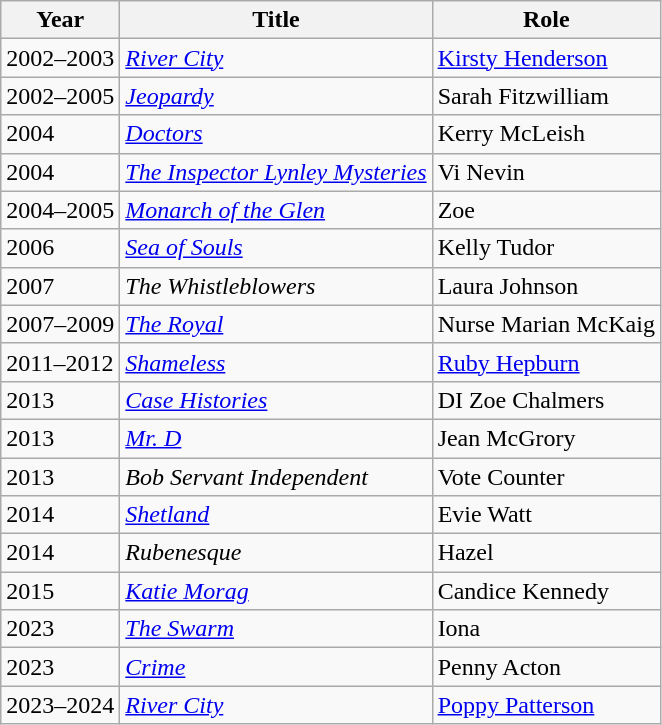<table class="wikitable sortable">
<tr>
<th>Year</th>
<th>Title</th>
<th>Role</th>
</tr>
<tr>
<td>2002–2003</td>
<td><em><a href='#'>River City</a></em></td>
<td><a href='#'>Kirsty Henderson</a></td>
</tr>
<tr>
<td>2002–2005</td>
<td><em><a href='#'>Jeopardy</a></em></td>
<td>Sarah Fitzwilliam</td>
</tr>
<tr>
<td>2004</td>
<td><em><a href='#'>Doctors</a></em></td>
<td>Kerry McLeish</td>
</tr>
<tr>
<td>2004</td>
<td><em><a href='#'>The Inspector Lynley Mysteries</a></em></td>
<td>Vi Nevin</td>
</tr>
<tr>
<td>2004–2005</td>
<td><em><a href='#'>Monarch of the Glen</a></em></td>
<td>Zoe</td>
</tr>
<tr>
<td>2006</td>
<td><em><a href='#'>Sea of Souls</a></em></td>
<td>Kelly Tudor</td>
</tr>
<tr>
<td>2007</td>
<td><em>The Whistleblowers</em></td>
<td>Laura Johnson</td>
</tr>
<tr>
<td>2007–2009</td>
<td><em><a href='#'>The Royal</a></em></td>
<td>Nurse Marian McKaig</td>
</tr>
<tr>
<td>2011–2012</td>
<td><em><a href='#'>Shameless</a></em></td>
<td><a href='#'>Ruby Hepburn</a></td>
</tr>
<tr>
<td>2013</td>
<td><em><a href='#'>Case Histories</a></em></td>
<td>DI Zoe Chalmers</td>
</tr>
<tr>
<td>2013</td>
<td><em><a href='#'>Mr. D</a></em></td>
<td>Jean McGrory</td>
</tr>
<tr>
<td>2013</td>
<td><em>Bob Servant Independent</em></td>
<td>Vote Counter</td>
</tr>
<tr>
<td>2014</td>
<td><em><a href='#'>Shetland</a></em></td>
<td>Evie Watt</td>
</tr>
<tr>
<td>2014</td>
<td><em>Rubenesque</em></td>
<td>Hazel</td>
</tr>
<tr>
<td>2015</td>
<td><em><a href='#'>Katie Morag</a></em></td>
<td>Candice Kennedy</td>
</tr>
<tr>
<td>2023</td>
<td><em><a href='#'>The Swarm</a></em></td>
<td>Iona</td>
</tr>
<tr>
<td>2023</td>
<td><em><a href='#'>Crime</a></em></td>
<td>Penny Acton</td>
</tr>
<tr>
<td>2023–2024</td>
<td><em><a href='#'>River City</a></em></td>
<td><a href='#'>Poppy Patterson</a></td>
</tr>
</table>
